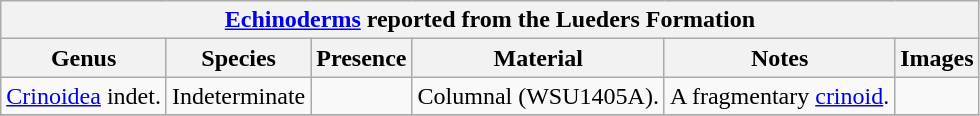<table class="wikitable" align="center">
<tr>
<th colspan="6" align="center"><strong><a href='#'>Echinoderms</a> reported from the Lueders Formation</strong></th>
</tr>
<tr>
<th>Genus</th>
<th>Species</th>
<th>Presence</th>
<th><strong>Material</strong></th>
<th>Notes</th>
<th>Images</th>
</tr>
<tr>
<td><a href='#'>Crinoidea</a> indet.</td>
<td>Indeterminate</td>
<td></td>
<td>Columnal (WSU1405A).</td>
<td>A fragmentary <a href='#'>crinoid</a>.</td>
<td></td>
</tr>
<tr>
</tr>
</table>
